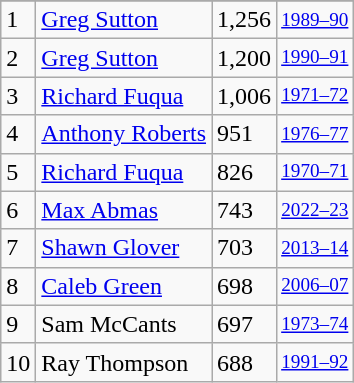<table class="wikitable">
<tr>
</tr>
<tr>
<td>1</td>
<td><a href='#'>Greg Sutton</a></td>
<td>1,256</td>
<td style="font-size:80%;"><a href='#'>1989–90</a></td>
</tr>
<tr>
<td>2</td>
<td><a href='#'>Greg Sutton</a></td>
<td>1,200</td>
<td style="font-size:80%;"><a href='#'>1990–91</a></td>
</tr>
<tr>
<td>3</td>
<td><a href='#'>Richard Fuqua</a></td>
<td>1,006</td>
<td style="font-size:80%;"><a href='#'>1971–72</a></td>
</tr>
<tr>
<td>4</td>
<td><a href='#'>Anthony Roberts</a></td>
<td>951</td>
<td style="font-size:80%;"><a href='#'>1976–77</a></td>
</tr>
<tr>
<td>5</td>
<td><a href='#'>Richard Fuqua</a></td>
<td>826</td>
<td style="font-size:80%;"><a href='#'>1970–71</a></td>
</tr>
<tr>
<td>6</td>
<td><a href='#'>Max Abmas</a></td>
<td>743</td>
<td style="font-size:80%;"><a href='#'>2022–23</a></td>
</tr>
<tr>
<td>7</td>
<td><a href='#'>Shawn Glover</a></td>
<td>703</td>
<td style="font-size:80%;"><a href='#'>2013–14</a></td>
</tr>
<tr>
<td>8</td>
<td><a href='#'>Caleb Green</a></td>
<td>698</td>
<td style="font-size:80%;"><a href='#'>2006–07</a></td>
</tr>
<tr>
<td>9</td>
<td>Sam McCants</td>
<td>697</td>
<td style="font-size:80%;"><a href='#'>1973–74</a></td>
</tr>
<tr>
<td>10</td>
<td>Ray Thompson</td>
<td>688</td>
<td style="font-size:80%;"><a href='#'>1991–92</a></td>
</tr>
</table>
